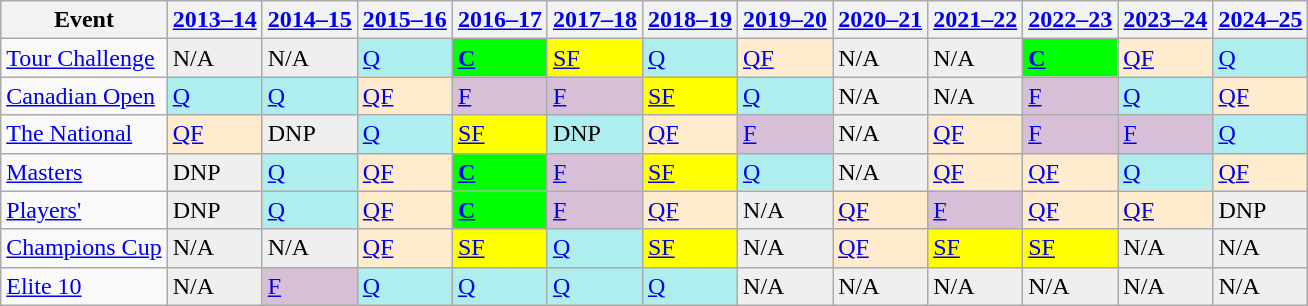<table class="wikitable">
<tr>
<th>Event</th>
<th><a href='#'>2013–14</a></th>
<th><a href='#'>2014–15</a></th>
<th><a href='#'>2015–16</a></th>
<th><a href='#'>2016–17</a></th>
<th><a href='#'>2017–18</a></th>
<th><a href='#'>2018–19</a></th>
<th><a href='#'>2019–20</a></th>
<th><a href='#'>2020–21</a></th>
<th><a href='#'>2021–22</a></th>
<th><a href='#'>2022–23</a></th>
<th><a href='#'>2023–24</a></th>
<th><a href='#'>2024–25</a></th>
</tr>
<tr>
<td><a href='#'>Tour Challenge</a></td>
<td style="background:#EFEFEF;">N/A</td>
<td style="background:#EFEFEF;">N/A</td>
<td style="background:#afeeee;"><a href='#'>Q</a></td>
<td style="background:#00ff00;"><strong><a href='#'>C</a></strong></td>
<td style="background:yellow;"><a href='#'>SF</a></td>
<td style="background:#afeeee;"><a href='#'>Q</a></td>
<td style="background:#ffebcd;"><a href='#'>QF</a></td>
<td style="background:#EFEFEF;">N/A</td>
<td style="background:#EFEFEF;">N/A</td>
<td style="background:#00ff00;"><strong><a href='#'>C</a></strong></td>
<td style="background:#ffebcd;"><a href='#'>QF</a></td>
<td style="background:#afeeee;"><a href='#'>Q</a></td>
</tr>
<tr>
<td><a href='#'>Canadian Open</a></td>
<td style="background:#afeeee;"><a href='#'>Q</a></td>
<td style="background:#afeeee;"><a href='#'>Q</a></td>
<td style="background:#ffebcd;"><a href='#'>QF</a></td>
<td style="background:thistle;"><a href='#'>F</a></td>
<td style="background:thistle;"><a href='#'>F</a></td>
<td style="background:yellow;"><a href='#'>SF</a></td>
<td style="background:#afeeee;"><a href='#'>Q</a></td>
<td style="background:#EFEFEF;">N/A</td>
<td style="background:#EFEFEF;">N/A</td>
<td style="background:thistle;"><a href='#'>F</a></td>
<td style="background:#afeeee;"><a href='#'>Q</a></td>
<td style="background:#ffebcd;"><a href='#'>QF</a></td>
</tr>
<tr>
<td><a href='#'>The National</a></td>
<td style="background:#ffebcd;"><a href='#'>QF</a></td>
<td style="background:#EFEFEF;">DNP</td>
<td style="background:#afeeee;"><a href='#'>Q</a></td>
<td style="background:yellow;"><a href='#'>SF</a></td>
<td style="background:#afeeee;">DNP</td>
<td style="background:#ffebcd;"><a href='#'>QF</a></td>
<td style="background:thistle;"><a href='#'>F</a></td>
<td style="background:#EFEFEF;">N/A</td>
<td style="background:#ffebcd;"><a href='#'>QF</a></td>
<td style="background:thistle;"><a href='#'>F</a></td>
<td style="background:thistle;"><a href='#'>F</a></td>
<td style="background:#afeeee;"><a href='#'>Q</a></td>
</tr>
<tr>
<td><a href='#'>Masters</a></td>
<td style="background:#EFEFEF;">DNP</td>
<td style="background:#afeeee;"><a href='#'>Q</a></td>
<td style="background:#ffebcd;"><a href='#'>QF</a></td>
<td style="background:#00ff00;"><strong><a href='#'>C</a></strong></td>
<td style="background:thistle;"><a href='#'>F</a></td>
<td style="background:yellow;"><a href='#'>SF</a></td>
<td style="background:#afeeee;"><a href='#'>Q</a></td>
<td style="background:#EFEFEF;">N/A</td>
<td style="background:#ffebcd;"><a href='#'>QF</a></td>
<td style="background:#ffebcd;"><a href='#'>QF</a></td>
<td style="background:#afeeee;"><a href='#'>Q</a></td>
<td style="background:#ffebcd;"><a href='#'>QF</a></td>
</tr>
<tr>
<td><a href='#'>Players'</a></td>
<td style="background:#EFEFEF;">DNP</td>
<td style="background:#afeeee;"><a href='#'>Q</a></td>
<td style="background:#ffebcd;"><a href='#'>QF</a></td>
<td style="background:#00ff00;"><strong><a href='#'>C</a></strong></td>
<td style="background:thistle;"><a href='#'>F</a></td>
<td style="background:#ffebcd;"><a href='#'>QF</a></td>
<td style="background:#EFEFEF;">N/A</td>
<td style="background:#ffebcd;"><a href='#'>QF</a></td>
<td style="background:thistle;"><a href='#'>F</a></td>
<td style="background:#ffebcd;"><a href='#'>QF</a></td>
<td style="background:#ffebcd;"><a href='#'>QF</a></td>
<td style="background:#EFEFEF;">DNP</td>
</tr>
<tr>
<td><a href='#'>Champions Cup</a></td>
<td style="background:#EFEFEF;">N/A</td>
<td style="background:#EFEFEF;">N/A</td>
<td style="background:#ffebcd;"><a href='#'>QF</a></td>
<td style="background:yellow;"><a href='#'>SF</a></td>
<td style="background:#afeeee;"><a href='#'>Q</a></td>
<td style="background:yellow;"><a href='#'>SF</a></td>
<td style="background:#EFEFEF;">N/A</td>
<td style="background:#ffebcd;"><a href='#'>QF</a></td>
<td style="background:yellow;"><a href='#'>SF</a></td>
<td style="background:yellow;"><a href='#'>SF</a></td>
<td style="background:#EFEFEF;">N/A</td>
<td style="background:#EFEFEF;">N/A</td>
</tr>
<tr>
<td><a href='#'>Elite 10</a></td>
<td style="background:#EFEFEF;">N/A</td>
<td style="background:thistle;"><a href='#'>F</a></td>
<td style="background:#afeeee;"><a href='#'>Q</a></td>
<td style="background:#afeeee;"><a href='#'>Q</a></td>
<td style="background:#afeeee;"><a href='#'>Q</a></td>
<td style="background:#afeeee;"><a href='#'>Q</a></td>
<td style="background:#EFEFEF;">N/A</td>
<td style="background:#EFEFEF;">N/A</td>
<td style="background:#EFEFEF;">N/A</td>
<td style="background:#EFEFEF;">N/A</td>
<td style="background:#EFEFEF;">N/A</td>
<td style="background:#EFEFEF;">N/A</td>
</tr>
</table>
